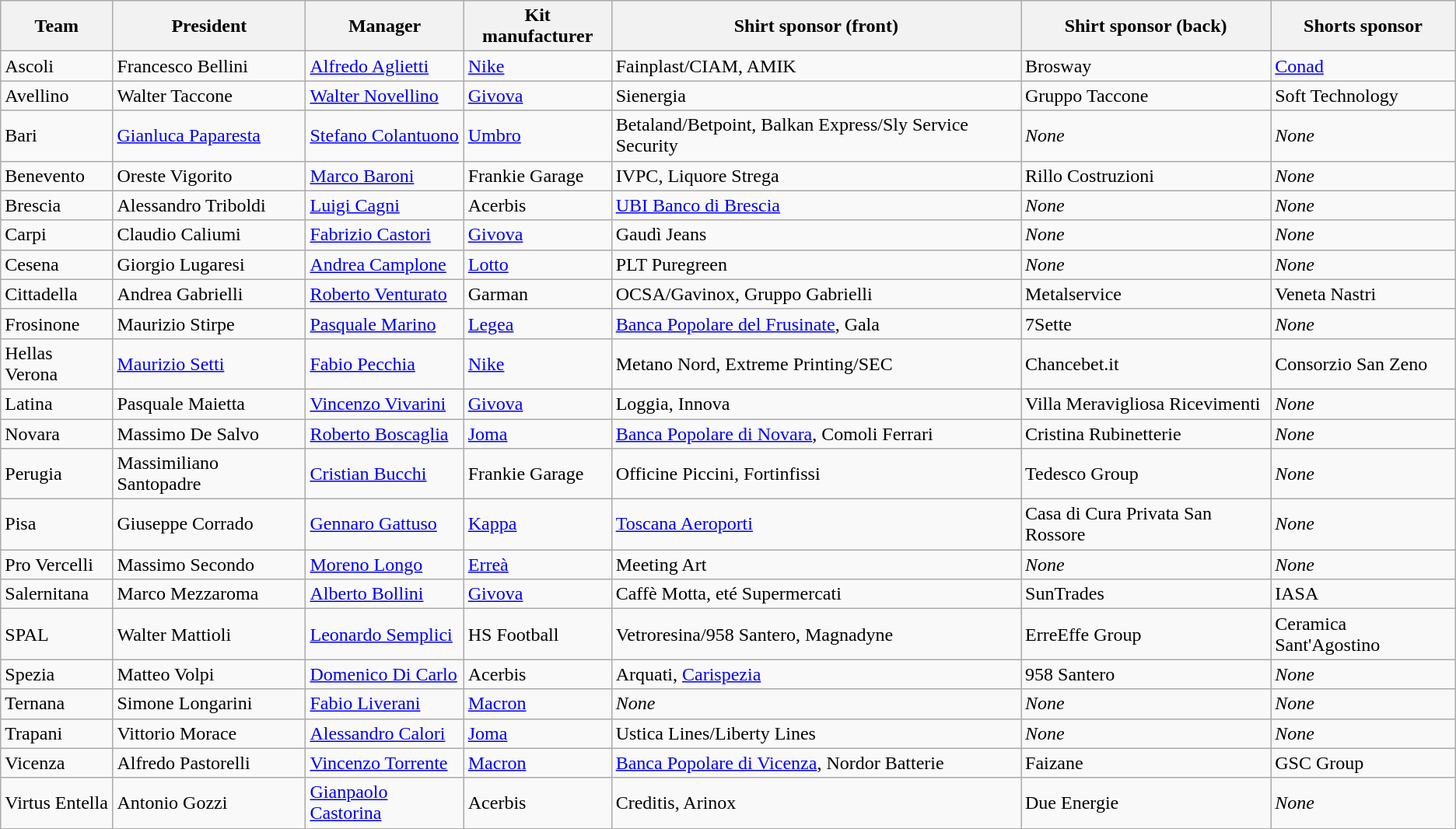<table class="wikitable sortable">
<tr>
<th>Team</th>
<th>President</th>
<th>Manager</th>
<th>Kit manufacturer</th>
<th>Shirt sponsor (front)</th>
<th>Shirt sponsor (back)</th>
<th>Shorts sponsor</th>
</tr>
<tr>
<td>Ascoli</td>
<td> Francesco Bellini</td>
<td> <a href='#'>Alfredo Aglietti</a></td>
<td><a href='#'>Nike</a></td>
<td>Fainplast/CIAM, AMIK</td>
<td>Brosway</td>
<td><a href='#'>Conad</a></td>
</tr>
<tr>
<td>Avellino</td>
<td> Walter Taccone</td>
<td> <a href='#'>Walter Novellino</a></td>
<td><a href='#'>Givova</a></td>
<td>Sienergia</td>
<td>Gruppo Taccone</td>
<td>Soft Technology</td>
</tr>
<tr>
<td>Bari</td>
<td> <a href='#'>Gianluca Paparesta</a></td>
<td> <a href='#'>Stefano Colantuono</a></td>
<td><a href='#'>Umbro</a></td>
<td>Betaland/Betpoint, Balkan Express/Sly Service Security</td>
<td><em>None</em></td>
<td><em>None</em></td>
</tr>
<tr>
<td>Benevento</td>
<td> Oreste Vigorito</td>
<td> <a href='#'>Marco Baroni</a></td>
<td>Frankie Garage</td>
<td>IVPC, Liquore Strega</td>
<td>Rillo Costruzioni</td>
<td><em>None</em></td>
</tr>
<tr>
<td>Brescia</td>
<td> Alessandro Triboldi</td>
<td> <a href='#'>Luigi Cagni</a></td>
<td>Acerbis</td>
<td><a href='#'>UBI Banco di Brescia</a></td>
<td><em>None</em></td>
<td><em>None</em></td>
</tr>
<tr>
<td>Carpi</td>
<td> Claudio Caliumi</td>
<td> <a href='#'>Fabrizio Castori</a></td>
<td><a href='#'>Givova</a></td>
<td>Gaudì Jeans</td>
<td><em>None</em></td>
<td><em>None</em></td>
</tr>
<tr>
<td>Cesena</td>
<td> Giorgio Lugaresi</td>
<td> <a href='#'>Andrea Camplone</a></td>
<td><a href='#'>Lotto</a></td>
<td>PLT Puregreen</td>
<td><em>None</em></td>
<td><em>None</em></td>
</tr>
<tr>
<td>Cittadella</td>
<td> Andrea Gabrielli</td>
<td> <a href='#'>Roberto Venturato</a></td>
<td>Garman</td>
<td>OCSA/Gavinox, Gruppo Gabrielli</td>
<td>Metalservice</td>
<td>Veneta Nastri</td>
</tr>
<tr>
<td>Frosinone</td>
<td> Maurizio Stirpe</td>
<td> <a href='#'>Pasquale Marino</a></td>
<td><a href='#'>Legea</a></td>
<td><a href='#'>Banca Popolare del Frusinate</a>, Gala</td>
<td>7Sette</td>
<td><em>None</em></td>
</tr>
<tr>
<td>Hellas Verona</td>
<td> <a href='#'>Maurizio Setti</a></td>
<td> <a href='#'>Fabio Pecchia</a></td>
<td><a href='#'>Nike</a></td>
<td>Metano Nord, Extreme Printing/SEC</td>
<td>Chancebet.it</td>
<td>Consorzio San Zeno</td>
</tr>
<tr>
<td>Latina</td>
<td> Pasquale Maietta</td>
<td> <a href='#'>Vincenzo Vivarini</a></td>
<td><a href='#'>Givova</a></td>
<td>Loggia, Innova</td>
<td>Villa Meravigliosa Ricevimenti</td>
<td><em>None</em></td>
</tr>
<tr>
<td>Novara</td>
<td> Massimo De Salvo</td>
<td> <a href='#'>Roberto Boscaglia</a></td>
<td><a href='#'>Joma</a></td>
<td><a href='#'>Banca Popolare di Novara</a>, Comoli Ferrari</td>
<td>Cristina Rubinetterie</td>
<td><em>None</em></td>
</tr>
<tr>
<td>Perugia</td>
<td> Massimiliano Santopadre</td>
<td> <a href='#'>Cristian Bucchi</a></td>
<td>Frankie Garage</td>
<td>Officine Piccini, Fortinfissi</td>
<td>Tedesco Group</td>
<td><em>None</em></td>
</tr>
<tr>
<td>Pisa</td>
<td> Giuseppe Corrado</td>
<td> <a href='#'>Gennaro Gattuso</a></td>
<td><a href='#'>Kappa</a></td>
<td><a href='#'>Toscana Aeroporti</a></td>
<td>Casa di Cura Privata San Rossore</td>
<td><em>None</em></td>
</tr>
<tr>
<td>Pro Vercelli</td>
<td> Massimo Secondo</td>
<td> <a href='#'>Moreno Longo</a></td>
<td><a href='#'>Erreà</a></td>
<td>Meeting Art</td>
<td><em>None</em></td>
<td><em>None</em></td>
</tr>
<tr>
<td>Salernitana</td>
<td> Marco Mezzaroma</td>
<td> <a href='#'>Alberto Bollini</a></td>
<td><a href='#'>Givova</a></td>
<td>Caffè Motta, eté Supermercati</td>
<td>SunTrades</td>
<td>IASA</td>
</tr>
<tr>
<td>SPAL</td>
<td> Walter Mattioli</td>
<td> <a href='#'>Leonardo Semplici</a></td>
<td>HS Football</td>
<td>Vetroresina/958 Santero, Magnadyne</td>
<td>ErreEffe Group</td>
<td>Ceramica Sant'Agostino</td>
</tr>
<tr>
<td>Spezia</td>
<td> Matteo Volpi</td>
<td> <a href='#'>Domenico Di Carlo</a></td>
<td>Acerbis</td>
<td>Arquati, <a href='#'>Carispezia</a></td>
<td>958 Santero</td>
<td><em>None</em></td>
</tr>
<tr>
<td>Ternana</td>
<td> Simone Longarini</td>
<td> <a href='#'>Fabio Liverani</a></td>
<td><a href='#'>Macron</a></td>
<td><em>None</em></td>
<td><em>None</em></td>
<td><em>None</em></td>
</tr>
<tr>
<td>Trapani</td>
<td> Vittorio Morace</td>
<td> <a href='#'>Alessandro Calori</a></td>
<td><a href='#'>Joma</a></td>
<td>Ustica Lines/Liberty Lines</td>
<td><em>None</em></td>
<td><em>None</em></td>
</tr>
<tr>
<td>Vicenza</td>
<td> Alfredo Pastorelli</td>
<td> <a href='#'>Vincenzo Torrente</a></td>
<td><a href='#'>Macron</a></td>
<td><a href='#'>Banca Popolare di Vicenza</a>, Nordor Batterie</td>
<td>Faizane</td>
<td>GSC Group</td>
</tr>
<tr>
<td>Virtus Entella</td>
<td> Antonio Gozzi</td>
<td> <a href='#'>Gianpaolo Castorina</a></td>
<td>Acerbis</td>
<td>Creditis, Arinox</td>
<td>Due Energie</td>
<td><em>None</em></td>
</tr>
</table>
